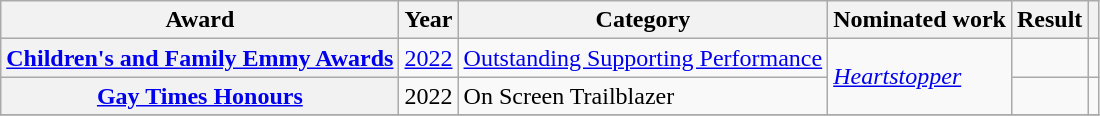<table class="wikitable plainrowheaders sortable">
<tr>
<th scope="col">Award</th>
<th scope="col">Year</th>
<th scope="col">Category</th>
<th scope="col">Nominated work</th>
<th scope="col">Result</th>
<th scope="col" class="unsortable"></th>
</tr>
<tr>
<th scope="row"><a href='#'>Children's and Family Emmy Awards</a></th>
<td><a href='#'>2022</a></td>
<td><a href='#'>Outstanding Supporting Performance</a></td>
<td rowspan="2"><em><a href='#'>Heartstopper</a></em></td>
<td></td>
<td style="text-align:center"></td>
</tr>
<tr>
<th scope="row"><a href='#'>Gay Times Honours</a></th>
<td>2022</td>
<td>On Screen Trailblazer</td>
<td></td>
<td style="text-align:center"></td>
</tr>
<tr>
</tr>
</table>
